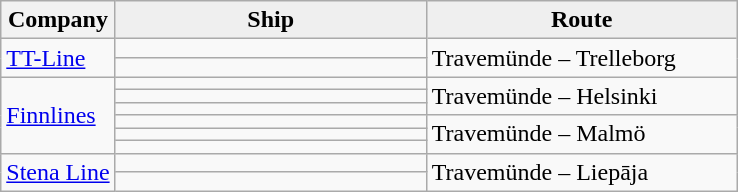<table class="wikitable">
<tr>
<th>Company</th>
<th style="background: #efefef; border-bottom: 1px;width:200px;">Ship</th>
<th style="background: #efefef; border-bottom: 1px;width:200px;">Route</th>
</tr>
<tr>
<td rowspan="2"> <a href='#'>TT-Line</a></td>
<td rowspan="1"></td>
<td rowspan="2">Travemünde – Trelleborg</td>
</tr>
<tr>
<td rowspan="1"></td>
</tr>
<tr>
<td rowspan="6"> <a href='#'>Finnlines</a></td>
<td rowspan="1"></td>
<td rowspan="3">Travemünde – Helsinki</td>
</tr>
<tr>
<td rowspan="1"></td>
</tr>
<tr>
<td rowspan="1"></td>
</tr>
<tr>
<td rowspan="1"></td>
<td rowspan="3">Travemünde – Malmö</td>
</tr>
<tr>
<td rowspan="1"></td>
</tr>
<tr>
<td rowspan="1"></td>
</tr>
<tr>
<td rowspan="2"> <a href='#'>Stena Line</a></td>
<td rowspan="1"></td>
<td rowspan="2">Travemünde – Liepāja</td>
</tr>
<tr>
<td rowspan="1"></td>
</tr>
</table>
